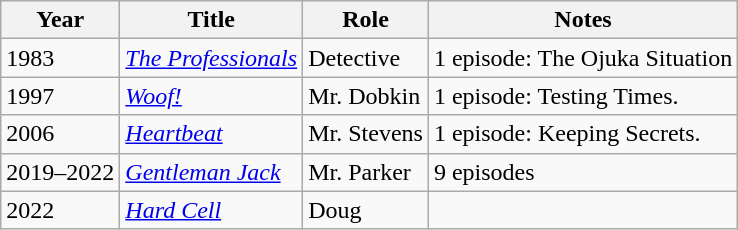<table class="wikitable sortable">
<tr>
<th>Year</th>
<th>Title</th>
<th>Role</th>
<th class="unsortable">Notes</th>
</tr>
<tr>
<td>1983</td>
<td><em><a href='#'>The Professionals</a></em></td>
<td>Detective</td>
<td>1 episode: The Ojuka Situation</td>
</tr>
<tr>
<td>1997</td>
<td><em><a href='#'>Woof!</a></em></td>
<td>Mr. Dobkin</td>
<td>1 episode: Testing Times.</td>
</tr>
<tr>
<td>2006</td>
<td><em><a href='#'>Heartbeat</a></em></td>
<td>Mr. Stevens</td>
<td>1 episode: Keeping Secrets.</td>
</tr>
<tr>
<td>2019–2022</td>
<td><em><a href='#'>Gentleman Jack</a></em></td>
<td>Mr. Parker</td>
<td>9 episodes</td>
</tr>
<tr>
<td>2022</td>
<td><em><a href='#'>Hard Cell</a></em></td>
<td>Doug</td>
<td></td>
</tr>
</table>
